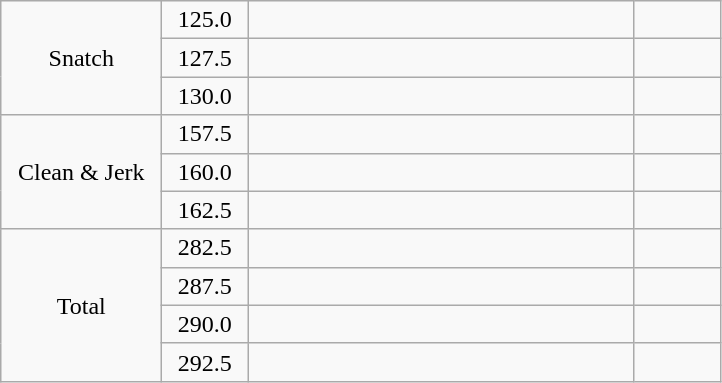<table class = "wikitable" style="text-align:center;">
<tr>
<td rowspan=3 width=100>Snatch</td>
<td width=50>125.0</td>
<td width=250 align=left></td>
<td width=50></td>
</tr>
<tr>
<td>127.5</td>
<td align=left></td>
<td></td>
</tr>
<tr>
<td>130.0</td>
<td align=left></td>
<td></td>
</tr>
<tr>
<td rowspan=3>Clean & Jerk</td>
<td>157.5</td>
<td align=left></td>
<td></td>
</tr>
<tr>
<td>160.0</td>
<td align=left></td>
<td></td>
</tr>
<tr>
<td>162.5</td>
<td align=left></td>
<td></td>
</tr>
<tr>
<td rowspan=4>Total</td>
<td>282.5</td>
<td align=left></td>
<td></td>
</tr>
<tr>
<td>287.5</td>
<td align=left></td>
<td></td>
</tr>
<tr>
<td>290.0</td>
<td align=left></td>
<td></td>
</tr>
<tr>
<td>292.5</td>
<td align=left></td>
<td></td>
</tr>
</table>
